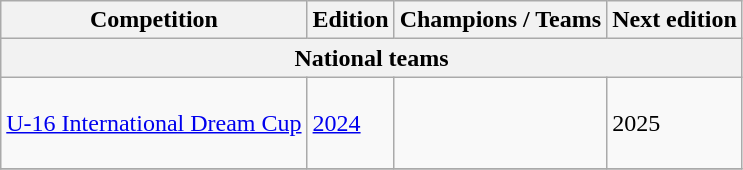<table class="wikitable">
<tr>
<th>Competition</th>
<th>Edition</th>
<th>Champions / Teams</th>
<th>Next edition</th>
</tr>
<tr>
<th colspan=4>National teams</th>
</tr>
<tr>
<td><a href='#'>U-16 International Dream Cup</a></td>
<td><a href='#'>2024</a></td>
<td><strong></strong> <br> <br> <br></td>
<td>2025</td>
</tr>
<tr>
</tr>
</table>
